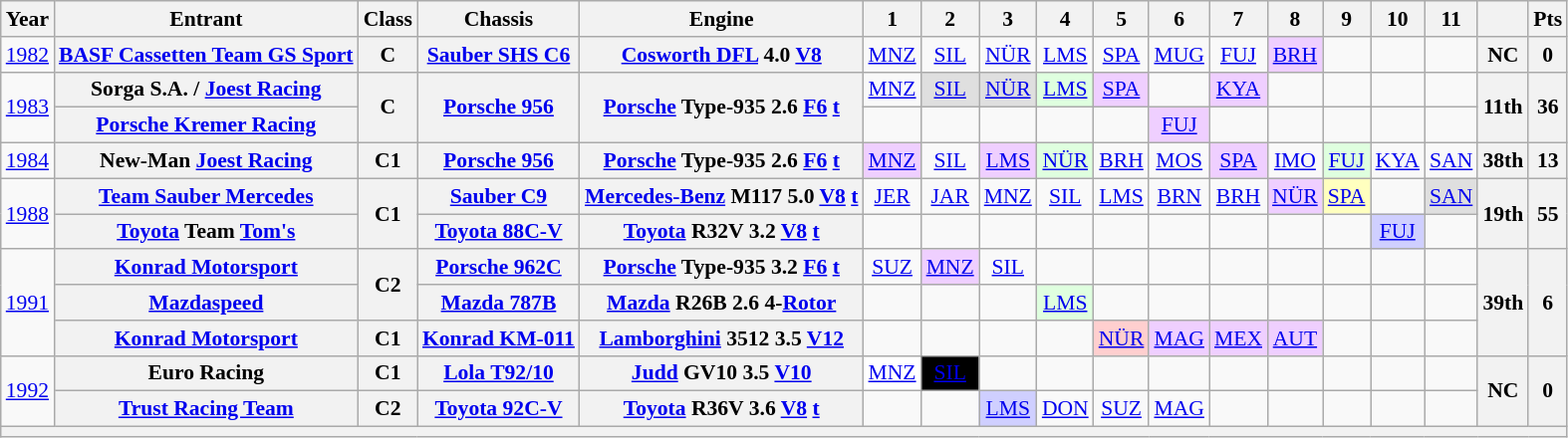<table class="wikitable" style="text-align:center; font-size:90%">
<tr>
<th>Year</th>
<th>Entrant</th>
<th>Class</th>
<th>Chassis</th>
<th>Engine</th>
<th>1</th>
<th>2</th>
<th>3</th>
<th>4</th>
<th>5</th>
<th>6</th>
<th>7</th>
<th>8</th>
<th>9</th>
<th>10</th>
<th>11</th>
<th></th>
<th>Pts</th>
</tr>
<tr>
<td><a href='#'>1982</a></td>
<th><a href='#'>BASF Cassetten Team GS Sport</a></th>
<th>C</th>
<th><a href='#'>Sauber SHS C6</a></th>
<th><a href='#'>Cosworth DFL</a> 4.0 <a href='#'>V8</a></th>
<td><a href='#'>MNZ</a></td>
<td><a href='#'>SIL</a></td>
<td><a href='#'>NÜR</a></td>
<td><a href='#'>LMS</a></td>
<td><a href='#'>SPA</a></td>
<td><a href='#'>MUG</a></td>
<td><a href='#'>FUJ</a></td>
<td style="background:#EFCFFF;"><a href='#'>BRH</a><br></td>
<td></td>
<td></td>
<td></td>
<th>NC</th>
<th>0</th>
</tr>
<tr>
<td rowspan=2><a href='#'>1983</a></td>
<th>Sorga S.A. / <a href='#'>Joest Racing</a></th>
<th rowspan=2>C</th>
<th rowspan=2><a href='#'>Porsche 956</a></th>
<th rowspan=2><a href='#'>Porsche</a> Type-935 2.6 <a href='#'>F6</a> <a href='#'>t</a></th>
<td><a href='#'>MNZ</a></td>
<td style="background:#DFDFDF;"><a href='#'>SIL</a><br></td>
<td style="background:#DFDFDF;"><a href='#'>NÜR</a><br></td>
<td style="background:#DFFFDF;"><a href='#'>LMS</a><br></td>
<td style="background:#EFCFFF;"><a href='#'>SPA</a><br></td>
<td></td>
<td style="background:#EFCFFF;"><a href='#'>KYA</a><br></td>
<td></td>
<td></td>
<td></td>
<td></td>
<th rowspan=2>11th</th>
<th rowspan=2>36</th>
</tr>
<tr>
<th><a href='#'>Porsche Kremer Racing</a></th>
<td></td>
<td></td>
<td></td>
<td></td>
<td></td>
<td style="background:#EFCFFF;"><a href='#'>FUJ</a><br></td>
<td></td>
<td></td>
<td></td>
<td></td>
<td></td>
</tr>
<tr>
<td><a href='#'>1984</a></td>
<th>New-Man <a href='#'>Joest Racing</a></th>
<th>C1</th>
<th><a href='#'>Porsche 956</a></th>
<th><a href='#'>Porsche</a> Type-935 2.6 <a href='#'>F6</a> <a href='#'>t</a></th>
<td style="background:#EFCFFF;"><a href='#'>MNZ</a><br></td>
<td><a href='#'>SIL</a></td>
<td style="background:#EFCFFF;"><a href='#'>LMS</a><br></td>
<td style="background:#DFFFDF;"><a href='#'>NÜR</a><br></td>
<td><a href='#'>BRH</a></td>
<td><a href='#'>MOS</a></td>
<td style="background:#EFCFFF;"><a href='#'>SPA</a><br></td>
<td><a href='#'>IMO</a></td>
<td style="background:#DFFFDF;"><a href='#'>FUJ</a><br></td>
<td><a href='#'>KYA</a></td>
<td><a href='#'>SAN</a></td>
<th>38th</th>
<th>13</th>
</tr>
<tr>
<td rowspan=2><a href='#'>1988</a></td>
<th><a href='#'>Team Sauber Mercedes</a></th>
<th rowspan=2>C1</th>
<th><a href='#'>Sauber C9</a></th>
<th><a href='#'>Mercedes-Benz</a> M117 5.0 <a href='#'>V8</a> <a href='#'>t</a></th>
<td><a href='#'>JER</a></td>
<td><a href='#'>JAR</a></td>
<td><a href='#'>MNZ</a></td>
<td><a href='#'>SIL</a></td>
<td><a href='#'>LMS</a></td>
<td><a href='#'>BRN</a></td>
<td><a href='#'>BRH</a></td>
<td style="background:#EFCFFF;"><a href='#'>NÜR</a><br></td>
<td style="background:#FFFFBF;"><a href='#'>SPA</a><br></td>
<td></td>
<td style="background:#DFDFDF;"><a href='#'>SAN</a><br></td>
<th rowspan=2>19th</th>
<th rowspan=2>55</th>
</tr>
<tr>
<th><a href='#'>Toyota</a> Team <a href='#'>Tom's</a></th>
<th><a href='#'>Toyota 88C-V</a></th>
<th><a href='#'>Toyota</a> R32V 3.2 <a href='#'>V8</a> <a href='#'>t</a></th>
<td></td>
<td></td>
<td></td>
<td></td>
<td></td>
<td></td>
<td></td>
<td></td>
<td></td>
<td style="background:#CFCFFF;"><a href='#'>FUJ</a><br></td>
<td></td>
</tr>
<tr>
<td rowspan=3><a href='#'>1991</a></td>
<th><a href='#'>Konrad Motorsport</a></th>
<th rowspan=2>C2</th>
<th><a href='#'>Porsche 962C</a></th>
<th><a href='#'>Porsche</a> Type-935 3.2 <a href='#'>F6</a> <a href='#'>t</a></th>
<td><a href='#'>SUZ</a></td>
<td style="background:#EFCFFF;"><a href='#'>MNZ</a><br></td>
<td><a href='#'>SIL</a></td>
<td></td>
<td></td>
<td></td>
<td></td>
<td></td>
<td></td>
<td></td>
<td></td>
<th rowspan=3>39th</th>
<th rowspan=3>6</th>
</tr>
<tr>
<th><a href='#'>Mazdaspeed</a></th>
<th><a href='#'>Mazda 787B</a></th>
<th><a href='#'>Mazda</a> R26B 2.6 4-<a href='#'>Rotor</a></th>
<td></td>
<td></td>
<td></td>
<td style="background:#DFFFDF;"><a href='#'>LMS</a><br></td>
<td></td>
<td></td>
<td></td>
<td></td>
<td></td>
<td></td>
<td></td>
</tr>
<tr>
<th><a href='#'>Konrad Motorsport</a></th>
<th>C1</th>
<th><a href='#'>Konrad KM-011</a></th>
<th><a href='#'>Lamborghini</a> 3512 3.5 <a href='#'>V12</a></th>
<td></td>
<td></td>
<td></td>
<td></td>
<td style="background:#FFCFCF;"><a href='#'>NÜR</a><br></td>
<td style="background:#EFCFFF;"><a href='#'>MAG</a><br></td>
<td style="background:#EFCFFF;"><a href='#'>MEX</a><br></td>
<td style="background:#EFCFFF;"><a href='#'>AUT</a><br></td>
<td></td>
<td></td>
<td></td>
</tr>
<tr>
<td rowspan=2><a href='#'>1992</a></td>
<th>Euro Racing</th>
<th>C1</th>
<th><a href='#'>Lola T92/10</a></th>
<th><a href='#'>Judd</a> GV10 3.5 <a href='#'>V10</a></th>
<td style="background:#FFFFFF"><a href='#'>MNZ</a><br></td>
<td style="background:#000; color:#fff;"><a href='#'><span>SIL</span></a><br></td>
<td></td>
<td></td>
<td></td>
<td></td>
<td></td>
<td></td>
<td></td>
<td></td>
<td></td>
<th rowspan=2>NC</th>
<th rowspan=2>0</th>
</tr>
<tr>
<th><a href='#'>Trust Racing Team</a></th>
<th>C2</th>
<th><a href='#'>Toyota 92C-V</a></th>
<th><a href='#'>Toyota</a> R36V 3.6 <a href='#'>V8</a> <a href='#'>t</a></th>
<td></td>
<td></td>
<td style="background:#CFCFFF;"><a href='#'>LMS</a><br></td>
<td><a href='#'>DON</a></td>
<td><a href='#'>SUZ</a></td>
<td><a href='#'>MAG</a></td>
<td></td>
<td></td>
<td></td>
<td></td>
<td></td>
</tr>
<tr>
<th colspan="18"></th>
</tr>
</table>
